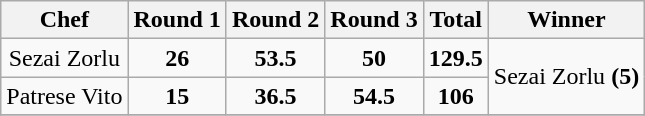<table class="wikitable"  style="float:left; margin:auto; text-align:center;">
<tr>
<th>Chef</th>
<th>Round 1</th>
<th>Round 2</th>
<th>Round 3</th>
<th>Total</th>
<th>Winner</th>
</tr>
<tr>
<td>Sezai Zorlu</td>
<td><strong>26</strong></td>
<td><strong>53.5</strong></td>
<td><strong>50</strong></td>
<td><strong>129.5</strong></td>
<td rowspan=2>Sezai Zorlu <strong>(5)</strong></td>
</tr>
<tr>
<td>Patrese Vito</td>
<td><strong>15</strong></td>
<td><strong>36.5</strong></td>
<td><strong>54.5</strong></td>
<td><strong>106</strong></td>
</tr>
<tr>
</tr>
</table>
